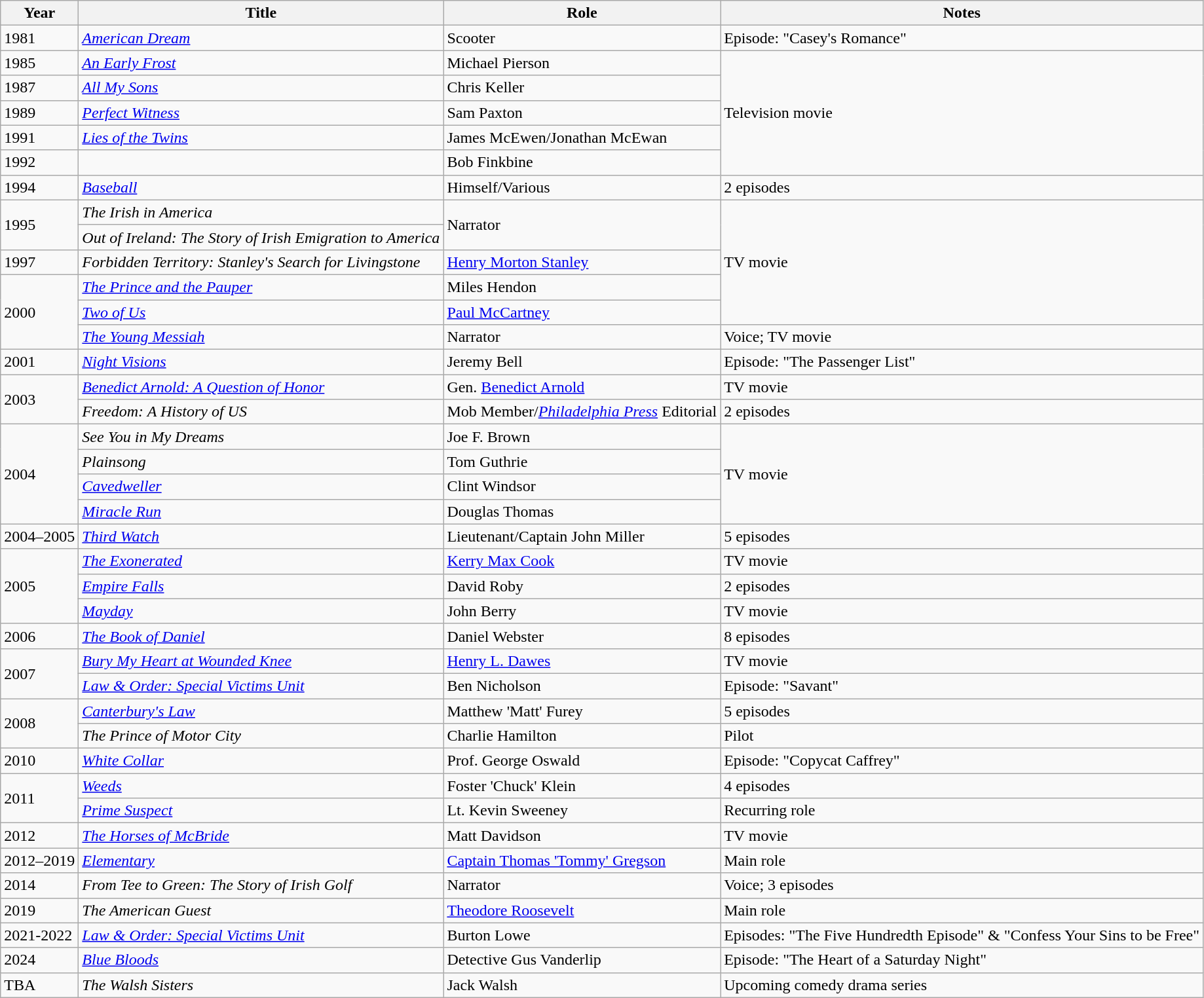<table class="wikitable sortable">
<tr>
<th>Year</th>
<th>Title</th>
<th>Role</th>
<th>Notes</th>
</tr>
<tr>
<td>1981</td>
<td><em><a href='#'>American Dream</a></em></td>
<td>Scooter</td>
<td>Episode: "Casey's Romance"</td>
</tr>
<tr>
<td>1985</td>
<td><em><a href='#'>An Early Frost</a></em></td>
<td>Michael Pierson</td>
<td rowspan=5>Television movie</td>
</tr>
<tr>
<td>1987</td>
<td><em><a href='#'>All My Sons</a></em></td>
<td>Chris Keller</td>
</tr>
<tr>
<td>1989</td>
<td><em><a href='#'>Perfect Witness</a></em></td>
<td>Sam Paxton</td>
</tr>
<tr>
<td>1991</td>
<td><em><a href='#'>Lies of the Twins</a></em></td>
<td>James McEwen/Jonathan McEwan</td>
</tr>
<tr>
<td>1992</td>
<td><em></em></td>
<td>Bob Finkbine</td>
</tr>
<tr>
<td>1994</td>
<td><em><a href='#'>Baseball</a></em></td>
<td>Himself/Various</td>
<td>2 episodes</td>
</tr>
<tr>
<td rowspan=2>1995</td>
<td><em>The Irish in America</em></td>
<td rowspan=2>Narrator</td>
<td rowspan=5>TV movie</td>
</tr>
<tr>
<td><em>Out of Ireland: The Story of Irish Emigration to America</em></td>
</tr>
<tr>
<td>1997</td>
<td><em>Forbidden Territory: Stanley's Search for Livingstone</em></td>
<td><a href='#'>Henry Morton Stanley</a></td>
</tr>
<tr>
<td rowspan=3>2000</td>
<td><em><a href='#'>The Prince and the Pauper</a></em></td>
<td>Miles Hendon</td>
</tr>
<tr>
<td><em><a href='#'>Two of Us</a></em></td>
<td><a href='#'>Paul McCartney</a></td>
</tr>
<tr>
<td><em><a href='#'>The Young Messiah</a></em></td>
<td>Narrator</td>
<td>Voice; TV movie</td>
</tr>
<tr>
<td>2001</td>
<td><em><a href='#'>Night Visions</a></em></td>
<td>Jeremy Bell</td>
<td>Episode: "The Passenger List"</td>
</tr>
<tr>
<td rowspan=2>2003</td>
<td><em><a href='#'>Benedict Arnold: A Question of Honor</a></em></td>
<td>Gen. <a href='#'>Benedict Arnold</a></td>
<td>TV movie</td>
</tr>
<tr>
<td><em>Freedom: A History of US</em></td>
<td>Mob Member/<em><a href='#'>Philadelphia Press</a></em> Editorial</td>
<td>2 episodes</td>
</tr>
<tr>
<td rowspan=4>2004</td>
<td><em>See You in My Dreams</em></td>
<td>Joe F. Brown</td>
<td rowspan=4>TV movie</td>
</tr>
<tr>
<td><em>Plainsong</em></td>
<td>Tom Guthrie</td>
</tr>
<tr>
<td><em><a href='#'>Cavedweller</a></em></td>
<td>Clint Windsor</td>
</tr>
<tr>
<td><em><a href='#'>Miracle Run</a></em></td>
<td>Douglas Thomas</td>
</tr>
<tr>
<td>2004–2005</td>
<td><em><a href='#'>Third Watch</a></em></td>
<td>Lieutenant/Captain John Miller</td>
<td>5 episodes</td>
</tr>
<tr>
<td rowspan=3>2005</td>
<td><em><a href='#'>The Exonerated</a></em></td>
<td><a href='#'>Kerry Max Cook</a></td>
<td>TV movie</td>
</tr>
<tr>
<td><em><a href='#'>Empire Falls</a></em></td>
<td>David Roby</td>
<td>2 episodes</td>
</tr>
<tr>
<td><em><a href='#'>Mayday</a></em></td>
<td>John Berry</td>
<td>TV movie</td>
</tr>
<tr>
<td>2006</td>
<td><em><a href='#'>The Book of Daniel</a></em></td>
<td>Daniel Webster</td>
<td>8 episodes</td>
</tr>
<tr>
<td rowspan=2>2007</td>
<td><em><a href='#'>Bury My Heart at Wounded Knee</a></em></td>
<td><a href='#'>Henry L. Dawes</a></td>
<td>TV movie</td>
</tr>
<tr>
<td><em><a href='#'>Law & Order: Special Victims Unit</a></em></td>
<td>Ben Nicholson</td>
<td>Episode: "Savant"</td>
</tr>
<tr>
<td rowspan=2>2008</td>
<td><em><a href='#'>Canterbury's Law</a></em></td>
<td>Matthew 'Matt' Furey</td>
<td>5 episodes</td>
</tr>
<tr>
<td><em>The Prince of Motor City</em></td>
<td>Charlie Hamilton</td>
<td>Pilot</td>
</tr>
<tr>
<td>2010</td>
<td><em><a href='#'>White Collar</a></em></td>
<td>Prof. George Oswald</td>
<td>Episode: "Copycat Caffrey"</td>
</tr>
<tr>
<td rowspan=2>2011</td>
<td><em><a href='#'>Weeds</a></em></td>
<td>Foster 'Chuck' Klein</td>
<td>4 episodes</td>
</tr>
<tr>
<td><em><a href='#'>Prime Suspect</a></em></td>
<td>Lt. Kevin Sweeney</td>
<td>Recurring role</td>
</tr>
<tr>
<td>2012</td>
<td><em><a href='#'>The Horses of McBride</a></em></td>
<td>Matt Davidson</td>
<td>TV movie</td>
</tr>
<tr>
<td>2012–2019</td>
<td><em><a href='#'>Elementary</a></em></td>
<td><a href='#'>Captain Thomas 'Tommy' Gregson</a></td>
<td>Main role</td>
</tr>
<tr>
<td>2014</td>
<td><em>From Tee to Green: The Story of Irish Golf</em></td>
<td>Narrator</td>
<td>Voice; 3 episodes</td>
</tr>
<tr>
<td>2019</td>
<td><em>The American Guest</em></td>
<td><a href='#'>Theodore Roosevelt</a></td>
<td>Main role</td>
</tr>
<tr>
<td>2021-2022</td>
<td><em><a href='#'>Law & Order: Special Victims Unit</a></em></td>
<td>Burton Lowe</td>
<td>Episodes: "The Five Hundredth Episode" & "Confess Your Sins to be Free"</td>
</tr>
<tr>
<td>2024</td>
<td><em><a href='#'>Blue Bloods</a></em></td>
<td>Detective Gus Vanderlip</td>
<td>Episode: "The Heart of a Saturday Night"</td>
</tr>
<tr>
<td>TBA</td>
<td><em>The Walsh Sisters</em></td>
<td>Jack Walsh</td>
<td>Upcoming comedy drama series</td>
</tr>
</table>
